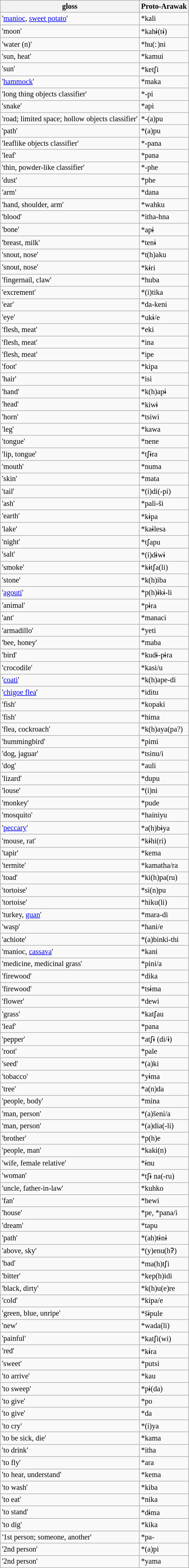<table class="wikitable sortable" style="font-size: 85%">
<tr>
<th>gloss</th>
<th>Proto-Arawak</th>
</tr>
<tr>
<td>'<a href='#'>manioc</a>, <a href='#'>sweet potato</a>'</td>
<td>*kali</td>
</tr>
<tr>
<td>'moon'</td>
<td>*kahɨ(tɨ)</td>
</tr>
<tr>
<td>'water (n)'</td>
<td>*hu(ː)ni</td>
</tr>
<tr>
<td>'sun, heat'</td>
<td>*kamui</td>
</tr>
<tr>
<td>'sun'</td>
<td>*ketʃi</td>
</tr>
<tr>
<td>'<a href='#'>hammock</a>'</td>
<td>*maka</td>
</tr>
<tr>
<td>'long thing objects classifier'</td>
<td>*-pi</td>
</tr>
<tr>
<td>'snake'</td>
<td>*api</td>
</tr>
<tr>
<td>'road; limited space; hollow objects classifier'</td>
<td>*-(a)pu</td>
</tr>
<tr>
<td>'path'</td>
<td>*(a)pu</td>
</tr>
<tr>
<td>'leaflike objects classifier'</td>
<td>*-pana</td>
</tr>
<tr>
<td>'leaf'</td>
<td>*pana</td>
</tr>
<tr>
<td>'thin, powder-like classifier'</td>
<td>*-phe</td>
</tr>
<tr>
<td>'dust'</td>
<td>*phe</td>
</tr>
<tr>
<td>'arm'</td>
<td>*dana</td>
</tr>
<tr>
<td>'hand, shoulder, arm'</td>
<td>*wahku</td>
</tr>
<tr>
<td>'blood'</td>
<td>*itha-hna</td>
</tr>
<tr>
<td>'bone'</td>
<td>*apɨ</td>
</tr>
<tr>
<td>'breast, milk'</td>
<td>*tenɨ</td>
</tr>
<tr>
<td>'snout, nose'</td>
<td>*t(h)aku</td>
</tr>
<tr>
<td>'snout, nose'</td>
<td>*kɨri</td>
</tr>
<tr>
<td>'fingernail, claw'</td>
<td>*huba</td>
</tr>
<tr>
<td>'excrement'</td>
<td>*(i)tika</td>
</tr>
<tr>
<td>'ear'</td>
<td>*da-keni</td>
</tr>
<tr>
<td>'eye'</td>
<td>*ukɨ/e</td>
</tr>
<tr>
<td>'flesh, meat'</td>
<td>*eki</td>
</tr>
<tr>
<td>'flesh, meat'</td>
<td>*ina</td>
</tr>
<tr>
<td>'flesh, meat'</td>
<td>*ipe</td>
</tr>
<tr>
<td>'foot'</td>
<td>*kipa</td>
</tr>
<tr>
<td>'hair'</td>
<td>*isi</td>
</tr>
<tr>
<td>'hand'</td>
<td>*k(h)apɨ</td>
</tr>
<tr>
<td>'head'</td>
<td>*kiwɨ</td>
</tr>
<tr>
<td>'horn'</td>
<td>*tsiwi</td>
</tr>
<tr>
<td>'leg'</td>
<td>*kawa</td>
</tr>
<tr>
<td>'tongue'</td>
<td>*nene</td>
</tr>
<tr>
<td>'lip, tongue'</td>
<td>*tʃɨra</td>
</tr>
<tr>
<td>'mouth'</td>
<td>*numa</td>
</tr>
<tr>
<td>'skin'</td>
<td>*mata</td>
</tr>
<tr>
<td>'tail'</td>
<td>*(i)di(-pi)</td>
</tr>
<tr>
<td>'ash'</td>
<td>*pali-ši</td>
</tr>
<tr>
<td>'earth'</td>
<td>*kɨpa</td>
</tr>
<tr>
<td>'lake'</td>
<td>*kaɨlesa</td>
</tr>
<tr>
<td>'night'</td>
<td>*tʃapu</td>
</tr>
<tr>
<td>'salt'</td>
<td>*(i)dɨwɨ</td>
</tr>
<tr>
<td>'smoke'</td>
<td>*kɨtʃa(li)</td>
</tr>
<tr>
<td>'stone'</td>
<td>*k(h)iba</td>
</tr>
<tr>
<td>'<a href='#'>agouti</a>'</td>
<td>*p(h)ɨkɨ-li</td>
</tr>
<tr>
<td>'animal'</td>
<td>*pɨra</td>
</tr>
<tr>
<td>'ant'</td>
<td>*manaci</td>
</tr>
<tr>
<td>'armadillo'</td>
<td>*yeti</td>
</tr>
<tr>
<td>'bee, honey'</td>
<td>*maba</td>
</tr>
<tr>
<td>'bird'</td>
<td>*kudɨ-pɨra</td>
</tr>
<tr>
<td>'crocodile'</td>
<td>*kasi/u</td>
</tr>
<tr>
<td>'<a href='#'>coati</a>'</td>
<td>*k(h)ape-di</td>
</tr>
<tr>
<td>'<a href='#'>chigoe flea</a>'</td>
<td>*iditu</td>
</tr>
<tr>
<td>'fish'</td>
<td>*kopaki</td>
</tr>
<tr>
<td>'fish'</td>
<td>*hima</td>
</tr>
<tr>
<td>'flea, cockroach'</td>
<td>*k(h)aya(pa?)</td>
</tr>
<tr>
<td>'hummingbird'</td>
<td>*pimi</td>
</tr>
<tr>
<td>'dog, jaguar'</td>
<td>*tsinu/i</td>
</tr>
<tr>
<td>'dog'</td>
<td>*auli</td>
</tr>
<tr>
<td>'lizard'</td>
<td>*dupu</td>
</tr>
<tr>
<td>'louse'</td>
<td>*(i)ni</td>
</tr>
<tr>
<td>'monkey'</td>
<td>*pude</td>
</tr>
<tr>
<td>'mosquito'</td>
<td>*hainiyu</td>
</tr>
<tr>
<td>'<a href='#'>peccary</a>'</td>
<td>*a(h)bɨya</td>
</tr>
<tr>
<td>'mouse, rat'</td>
<td>*kɨhi(ri)</td>
</tr>
<tr>
<td>'tapir'</td>
<td>*kema</td>
</tr>
<tr>
<td>'termite'</td>
<td>*kamatha/ra</td>
</tr>
<tr>
<td>'toad'</td>
<td>*ki(h)pa(ru)</td>
</tr>
<tr>
<td>'tortoise'</td>
<td>*si(n)pu</td>
</tr>
<tr>
<td>'tortoise'</td>
<td>*hiku(li)</td>
</tr>
<tr>
<td>'turkey, <a href='#'>guan</a>'</td>
<td>*mara-di</td>
</tr>
<tr>
<td>'wasp'</td>
<td>*hani/e</td>
</tr>
<tr>
<td>'achiote'</td>
<td>*(a)binki-thi</td>
</tr>
<tr>
<td>'manioc, <a href='#'>cassava</a>'</td>
<td>*kani</td>
</tr>
<tr>
<td>'medicine, medicinal grass'</td>
<td>*pini/a</td>
</tr>
<tr>
<td>'firewood'</td>
<td>*dika</td>
</tr>
<tr>
<td>'firewood'</td>
<td>*tsɨma</td>
</tr>
<tr>
<td>'flower'</td>
<td>*dewi</td>
</tr>
<tr>
<td>'grass'</td>
<td>*katʃau</td>
</tr>
<tr>
<td>'leaf'</td>
<td>*pana</td>
</tr>
<tr>
<td>'pepper'</td>
<td>*atʃɨ (di/ɨ)</td>
</tr>
<tr>
<td>'root'</td>
<td>*pale</td>
</tr>
<tr>
<td>'seed'</td>
<td>*(a)ki</td>
</tr>
<tr>
<td>'tobacco'</td>
<td>*yɨma</td>
</tr>
<tr>
<td>'tree'</td>
<td>*a(n)da</td>
</tr>
<tr>
<td>'people, body'</td>
<td>*mina</td>
</tr>
<tr>
<td>'man, person'</td>
<td>*(a)šeni/a</td>
</tr>
<tr>
<td>'man, person'</td>
<td>*(a)dia(-li)</td>
</tr>
<tr>
<td>'brother'</td>
<td>*p(h)e</td>
</tr>
<tr>
<td>'people, man'</td>
<td>*kaki(n)</td>
</tr>
<tr>
<td>'wife, female relative'</td>
<td>*ɨnu</td>
</tr>
<tr>
<td>'woman'</td>
<td>*tʃɨ na(-ru)</td>
</tr>
<tr>
<td>'uncle, father-in-law'</td>
<td>*kuhko</td>
</tr>
<tr>
<td>'fan'</td>
<td>*hewi</td>
</tr>
<tr>
<td>'house'</td>
<td>*pe, *pana/i</td>
</tr>
<tr>
<td>'dream'</td>
<td>*tapu</td>
</tr>
<tr>
<td>'path'</td>
<td>*(ah)tɨnɨ</td>
</tr>
<tr>
<td>'above, sky'</td>
<td>*(y)enu(hʔ)</td>
</tr>
<tr>
<td>'bad'</td>
<td>*ma(h)tʃi</td>
</tr>
<tr>
<td>'bitter'</td>
<td>*kep(h)idi</td>
</tr>
<tr>
<td>'black, dirty'</td>
<td>*k(h)u(e)re</td>
</tr>
<tr>
<td>'cold'</td>
<td>*kipa/e</td>
</tr>
<tr>
<td>'green, blue, unripe'</td>
<td>*šɨpule</td>
</tr>
<tr>
<td>'new'</td>
<td>*wada(li)</td>
</tr>
<tr>
<td>'painful'</td>
<td>*katʃi(wi)</td>
</tr>
<tr>
<td>'red'</td>
<td>*kɨra</td>
</tr>
<tr>
<td>'sweet'</td>
<td>*putsi</td>
</tr>
<tr>
<td>'to arrive'</td>
<td>*kau</td>
</tr>
<tr>
<td>'to sweep'</td>
<td>*pɨ(da)</td>
</tr>
<tr>
<td>'to give'</td>
<td>*po</td>
</tr>
<tr>
<td>'to give'</td>
<td>*da</td>
</tr>
<tr>
<td>'to cry'</td>
<td>*(i)ya</td>
</tr>
<tr>
<td>'to be sick, die'</td>
<td>*kama</td>
</tr>
<tr>
<td>'to drink'</td>
<td>*itha</td>
</tr>
<tr>
<td>'to fly'</td>
<td>*ara</td>
</tr>
<tr>
<td>'to hear, understand'</td>
<td>*kema</td>
</tr>
<tr>
<td>'to wash'</td>
<td>*kiba</td>
</tr>
<tr>
<td>'to eat'</td>
<td>*nika</td>
</tr>
<tr>
<td>'to stand'</td>
<td>*dɨma</td>
</tr>
<tr>
<td>'to dig'</td>
<td>*kika</td>
</tr>
<tr>
<td>'1st person; someone, another'</td>
<td>*pa-</td>
</tr>
<tr>
<td>'2nd person'</td>
<td>*(a)pi</td>
</tr>
<tr>
<td>'2nd person'</td>
<td>*yama</td>
</tr>
</table>
